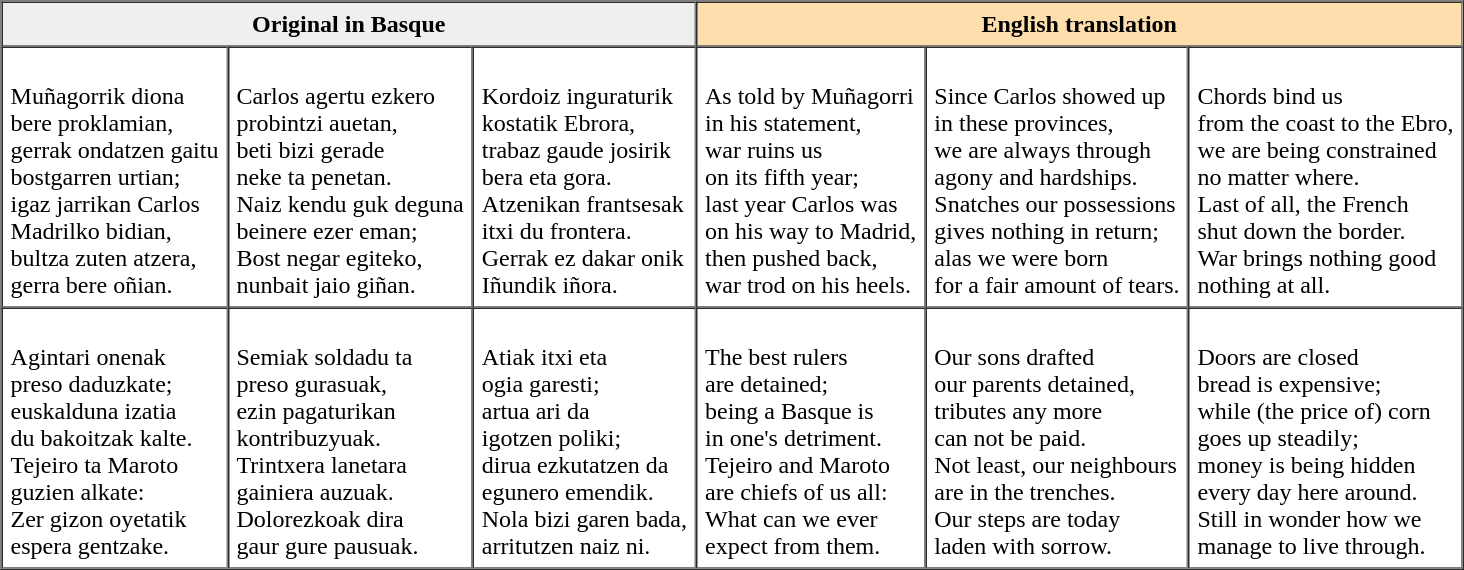<table border="1" cellpadding="5" cellspacing="0" align="center">
<tr>
<th colspan="3" style="background: #efefef;">Original in Basque</th>
<th colspan="3" style="background: #ffdead;">English translation</th>
</tr>
<tr>
<td><br>Muñagorrik diona<br>
bere proklamian,<br>
gerrak ondatzen gaitu<br>
bostgarren urtian;<br>
igaz jarrikan Carlos<br>
Madrilko bidian,<br>
bultza zuten atzera,<br>
gerra bere oñian.</td>
<td><br>Carlos agertu ezkero<br>
probintzi auetan,<br>
beti bizi gerade<br>
neke ta penetan.<br>
Naiz kendu guk deguna<br>
beinere ezer eman;<br>
Bost negar egiteko,<br>
nunbait jaio giñan.</td>
<td><br>Kordoiz inguraturik<br>
kostatik Ebrora,<br>
trabaz gaude josirik<br>
bera eta gora.<br>
Atzenikan frantsesak<br>
itxi du frontera.<br>
Gerrak ez dakar onik<br>
Iñundik iñora.</td>
<td><br>As told by Muñagorri<br>
in his statement,<br>
war ruins us<br>
on its fifth year;<br>
last year Carlos was<br>
on his way to Madrid,<br>
then pushed back,<br>
war trod on his heels.</td>
<td><br>Since Carlos showed up<br>
in these provinces,<br>
we are always through<br>
agony and hardships.<br>
Snatches our possessions<br>
gives nothing in return;<br>
alas we were born<br>
for a fair amount of tears.</td>
<td><br>Chords bind us<br>
from the coast to the Ebro,<br>
we are being constrained<br>
no matter where.<br>
Last of all, the French<br>
shut down the border.<br>
War brings nothing good<br>
nothing at all.</td>
</tr>
<tr>
<td><br>Agintari onenak<br>
preso daduzkate;<br>
euskalduna izatia<br>
du bakoitzak kalte.<br>
Tejeiro ta Maroto<br>
guzien alkate:<br>
Zer gizon oyetatik<br>
espera gentzake.<br></td>
<td><br>Semiak soldadu ta<br>
preso gurasuak,<br>
ezin pagaturikan<br>
kontribuzyuak.<br>
Trintxera lanetara<br>
gainiera auzuak.<br>
Dolorezkoak dira<br>
gaur gure pausuak.<br></td>
<td><br>Atiak itxi eta<br>
ogia garesti;<br>
artua ari da<br>
igotzen poliki;<br>
dirua ezkutatzen da<br>
egunero emendik.<br>
Nola bizi garen bada,<br>
arritutzen naiz ni.<br></td>
<td><br>The best rulers<br>
are detained;<br>
being a Basque is<br>
in one's detriment.<br>
Tejeiro and Maroto<br>
are chiefs of us all:<br>
What can we ever<br>
expect from them.<br></td>
<td><br>Our sons drafted<br>
our parents detained,<br>
tributes any more<br>
can not be paid.<br>
Not least, our neighbours<br>
are in the trenches.<br>
Our steps are today<br>
laden with sorrow.<br></td>
<td><br>Doors are closed<br>
bread is expensive;<br>
while (the price of) corn<br>
goes up steadily;<br>
money is being hidden<br>
every day here around.<br>
Still in wonder how we<br>
manage to live through.<br></td>
</tr>
</table>
